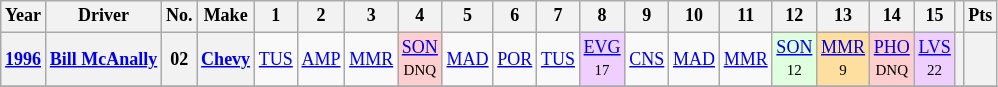<table class="wikitable" style="text-align:center; font-size:75%">
<tr>
<th>Year</th>
<th>Driver</th>
<th>No.</th>
<th>Make</th>
<th>1</th>
<th>2</th>
<th>3</th>
<th>4</th>
<th>5</th>
<th>6</th>
<th>7</th>
<th>8</th>
<th>9</th>
<th>10</th>
<th>11</th>
<th>12</th>
<th>13</th>
<th>14</th>
<th>15</th>
<th></th>
<th>Pts</th>
</tr>
<tr>
<th><a href='#'>1996</a></th>
<th><a href='#'>Bill McAnally</a></th>
<th>02</th>
<th><a href='#'>Chevy</a></th>
<td><a href='#'>TUS</a></td>
<td><a href='#'>AMP</a></td>
<td><a href='#'>MMR</a></td>
<td style="background:#FFCFCF;"><a href='#'>SON</a><br><small>DNQ</small></td>
<td><a href='#'>MAD</a></td>
<td><a href='#'>POR</a></td>
<td><a href='#'>TUS</a></td>
<td style="background:#EFCFFF;"><a href='#'>EVG</a><br><small>17</small></td>
<td><a href='#'>CNS</a></td>
<td><a href='#'>MAD</a></td>
<td><a href='#'>MMR</a></td>
<td style="background:#DFFFDF;"><a href='#'>SON</a><br><small>12</small></td>
<td style="background:#FFDF9F;"><a href='#'>MMR</a><br><small>9</small></td>
<td style="background:#FFCFCF;"><a href='#'>PHO</a><br><small>DNQ</small></td>
<td style="background:#EFCFFF;"><a href='#'>LVS</a><br><small>22</small></td>
<th></th>
<th></th>
</tr>
<tr>
</tr>
</table>
